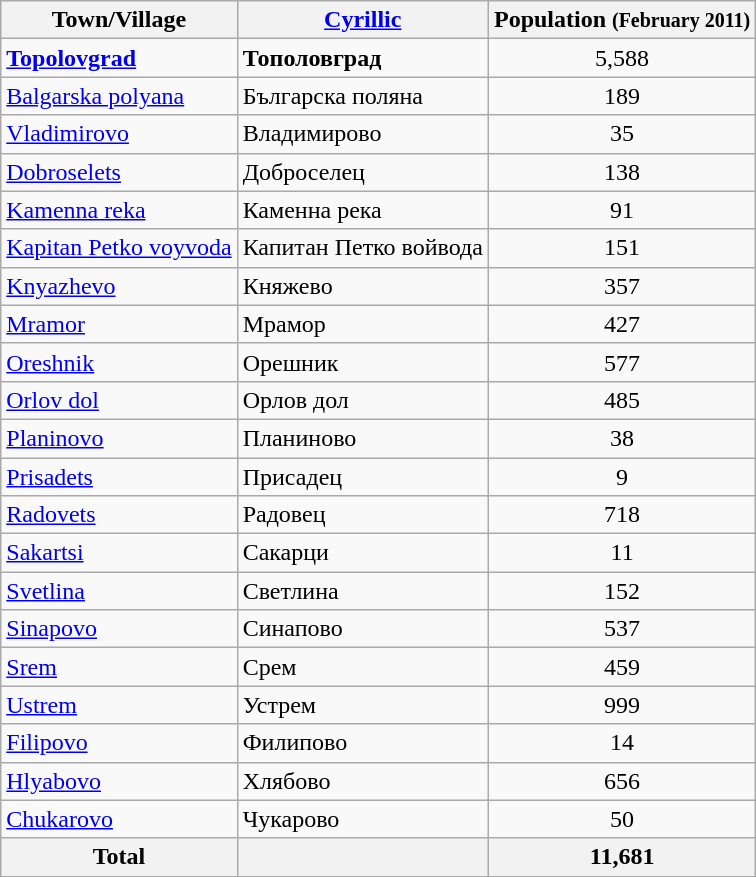<table class="wikitable sortable">
<tr>
<th>Town/Village</th>
<th><a href='#'>Cyrillic</a></th>
<th>Population <small>(February 2011)</small></th>
</tr>
<tr>
<td><strong><a href='#'>Topolovgrad</a></strong></td>
<td><strong>Тополовград</strong></td>
<td align="center">5,588</td>
</tr>
<tr>
<td><a href='#'>Balgarska polyana</a></td>
<td>Българска поляна</td>
<td align="center">189</td>
</tr>
<tr>
<td><a href='#'>Vladimirovo</a></td>
<td>Владимирово</td>
<td align="center">35</td>
</tr>
<tr>
<td><a href='#'>Dobroselets</a></td>
<td>Доброселец</td>
<td align="center">138</td>
</tr>
<tr>
<td><a href='#'>Kamenna reka</a></td>
<td>Каменна река</td>
<td align="center">91</td>
</tr>
<tr>
<td><a href='#'>Kapitan Petko voyvoda</a></td>
<td>Капитан Петко войвода</td>
<td align="center">151</td>
</tr>
<tr>
<td><a href='#'>Knyazhevo</a></td>
<td>Княжево</td>
<td align="center">357</td>
</tr>
<tr>
<td><a href='#'>Mramor</a></td>
<td>Мрамор</td>
<td align="center">427</td>
</tr>
<tr>
<td><a href='#'>Oreshnik</a></td>
<td>Орешник</td>
<td align="center">577</td>
</tr>
<tr>
<td><a href='#'>Orlov dol</a></td>
<td>Орлов дол</td>
<td align="center">485</td>
</tr>
<tr>
<td><a href='#'>Planinovo</a></td>
<td>Планиново</td>
<td align="center">38</td>
</tr>
<tr>
<td><a href='#'>Prisadets</a></td>
<td>Присадец</td>
<td align="center">9</td>
</tr>
<tr>
<td><a href='#'>Radovets</a></td>
<td>Радовец</td>
<td align="center">718</td>
</tr>
<tr>
<td><a href='#'>Sakartsi</a></td>
<td>Сакарци</td>
<td align="center">11</td>
</tr>
<tr>
<td><a href='#'>Svetlina</a></td>
<td>Светлина</td>
<td align="center">152</td>
</tr>
<tr>
<td><a href='#'>Sinapovo</a></td>
<td>Синапово</td>
<td align="center">537</td>
</tr>
<tr>
<td><a href='#'>Srem</a></td>
<td>Срем</td>
<td align="center">459</td>
</tr>
<tr>
<td><a href='#'>Ustrem</a></td>
<td>Устрем</td>
<td align="center">999</td>
</tr>
<tr>
<td><a href='#'>Filipovo</a></td>
<td>Филипово</td>
<td align="center">14</td>
</tr>
<tr>
<td><a href='#'>Hlyabovo</a></td>
<td>Хлябово</td>
<td align="center">656</td>
</tr>
<tr>
<td><a href='#'>Chukarovo</a></td>
<td>Чукарово</td>
<td align="center">50</td>
</tr>
<tr>
<th>Total</th>
<th></th>
<th align="center">11,681</th>
</tr>
</table>
